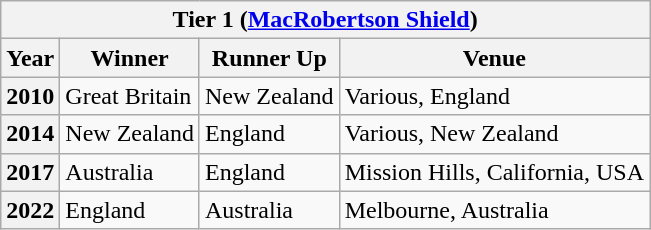<table class="wikitable">
<tr>
<th colspan= "4">Tier 1 (<a href='#'>MacRobertson Shield</a>)</th>
</tr>
<tr>
<th>Year</th>
<th>Winner</th>
<th>Runner Up</th>
<th>Venue</th>
</tr>
<tr>
<th>2010</th>
<td> Great Britain</td>
<td> New Zealand</td>
<td>Various, England</td>
</tr>
<tr>
<th>2014</th>
<td> New Zealand</td>
<td> England</td>
<td>Various, New Zealand</td>
</tr>
<tr>
<th>2017</th>
<td> Australia</td>
<td> England</td>
<td>Mission Hills, California, USA</td>
</tr>
<tr>
<th>2022</th>
<td> England</td>
<td> Australia</td>
<td>Melbourne, Australia</td>
</tr>
</table>
